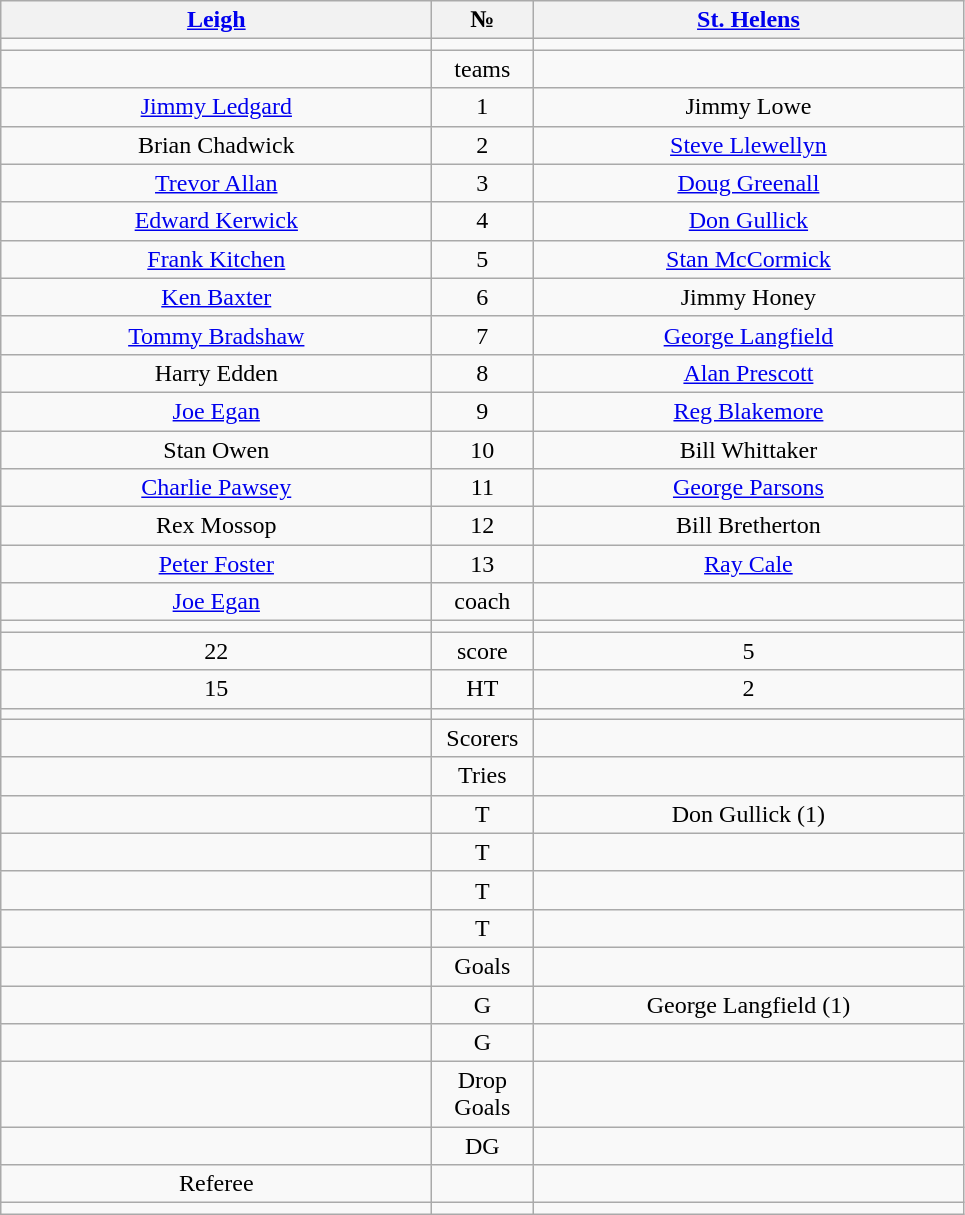<table class="wikitable" style="text-align:center;">
<tr>
<th width=280 abbr="Leigh"><a href='#'>Leigh</a></th>
<th width=60 abbr="Number">№</th>
<th width=280 abbr="St Helens"><a href='#'>St. Helens</a></th>
</tr>
<tr>
<td></td>
<td></td>
<td></td>
</tr>
<tr>
<td></td>
<td>teams</td>
<td></td>
</tr>
<tr>
<td><a href='#'>Jimmy Ledgard</a></td>
<td>1</td>
<td>Jimmy Lowe</td>
</tr>
<tr>
<td>Brian Chadwick</td>
<td>2</td>
<td><a href='#'>Steve Llewellyn</a></td>
</tr>
<tr>
<td><a href='#'>Trevor Allan</a></td>
<td>3</td>
<td><a href='#'>Doug Greenall</a></td>
</tr>
<tr>
<td><a href='#'>Edward Kerwick</a></td>
<td>4</td>
<td><a href='#'>Don Gullick</a></td>
</tr>
<tr>
<td><a href='#'>Frank Kitchen</a></td>
<td>5</td>
<td><a href='#'>Stan McCormick</a></td>
</tr>
<tr>
<td><a href='#'>Ken Baxter</a></td>
<td>6</td>
<td>Jimmy Honey</td>
</tr>
<tr>
<td><a href='#'>Tommy Bradshaw</a></td>
<td>7</td>
<td><a href='#'>George Langfield</a></td>
</tr>
<tr>
<td>Harry Edden</td>
<td>8</td>
<td><a href='#'>Alan Prescott</a></td>
</tr>
<tr>
<td><a href='#'>Joe Egan</a></td>
<td>9</td>
<td><a href='#'>Reg Blakemore</a></td>
</tr>
<tr>
<td>Stan Owen</td>
<td>10</td>
<td>Bill Whittaker</td>
</tr>
<tr>
<td><a href='#'>Charlie Pawsey</a></td>
<td>11</td>
<td><a href='#'>George Parsons</a></td>
</tr>
<tr>
<td>Rex Mossop</td>
<td>12</td>
<td>Bill Bretherton</td>
</tr>
<tr>
<td><a href='#'>Peter Foster</a></td>
<td>13</td>
<td><a href='#'>Ray Cale</a></td>
</tr>
<tr>
<td><a href='#'>Joe Egan</a></td>
<td>coach</td>
<td></td>
</tr>
<tr>
<td></td>
<td></td>
<td></td>
</tr>
<tr>
<td>22</td>
<td>score</td>
<td>5</td>
</tr>
<tr>
<td>15</td>
<td>HT</td>
<td>2</td>
</tr>
<tr>
<td></td>
<td></td>
<td></td>
</tr>
<tr>
<td></td>
<td>Scorers</td>
<td></td>
</tr>
<tr>
<td></td>
<td>Tries</td>
<td></td>
</tr>
<tr>
<td></td>
<td>T</td>
<td>Don Gullick (1)</td>
</tr>
<tr>
<td></td>
<td>T</td>
<td></td>
</tr>
<tr>
<td></td>
<td>T</td>
<td></td>
</tr>
<tr>
<td></td>
<td>T</td>
<td></td>
</tr>
<tr>
<td></td>
<td>Goals</td>
<td></td>
</tr>
<tr>
<td></td>
<td>G</td>
<td>George Langfield (1)</td>
</tr>
<tr>
<td></td>
<td>G</td>
<td></td>
</tr>
<tr>
<td></td>
<td>Drop Goals</td>
<td></td>
</tr>
<tr>
<td></td>
<td>DG</td>
<td></td>
</tr>
<tr>
<td>Referee</td>
<td></td>
<td></td>
</tr>
<tr>
<td></td>
<td></td>
<td></td>
</tr>
</table>
